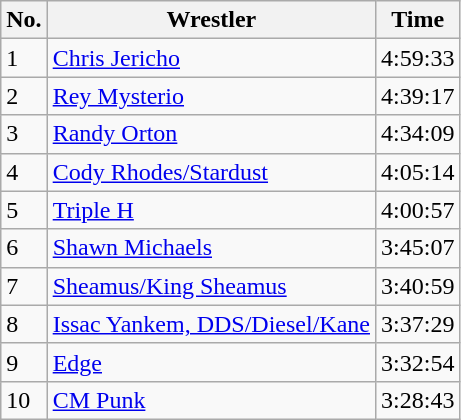<table class="wikitable sortable">
<tr>
<th>No.</th>
<th>Wrestler</th>
<th>Time</th>
</tr>
<tr>
<td>1</td>
<td><a href='#'>Chris Jericho</a></td>
<td>4:59:33</td>
</tr>
<tr>
<td>2</td>
<td><a href='#'>Rey Mysterio</a></td>
<td>4:39:17</td>
</tr>
<tr>
<td>3</td>
<td><a href='#'>Randy Orton</a></td>
<td>4:34:09</td>
</tr>
<tr>
<td>4</td>
<td><a href='#'>Cody Rhodes/Stardust</a></td>
<td>4:05:14</td>
</tr>
<tr>
<td>5</td>
<td><a href='#'>Triple H</a></td>
<td>4:00:57</td>
</tr>
<tr>
<td>6</td>
<td><a href='#'>Shawn Michaels</a></td>
<td>3:45:07</td>
</tr>
<tr>
<td>7</td>
<td><a href='#'>Sheamus/King Sheamus</a></td>
<td>3:40:59</td>
</tr>
<tr>
<td>8</td>
<td><a href='#'>Issac Yankem, DDS/Diesel/Kane</a></td>
<td>3:37:29</td>
</tr>
<tr>
<td>9</td>
<td><a href='#'>Edge</a></td>
<td>3:32:54</td>
</tr>
<tr>
<td>10</td>
<td><a href='#'>CM Punk</a></td>
<td>3:28:43</td>
</tr>
</table>
